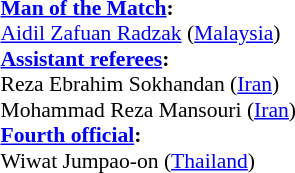<table width=50% style="font-size:90%;">
<tr>
<td><br><strong><a href='#'>Man of the Match</a>:</strong>	
<br><a href='#'>Aidil Zafuan Radzak</a> (<a href='#'>Malaysia</a>)<br><strong><a href='#'>Assistant referees</a>:</strong>
<br>Reza Ebrahim Sokhandan (<a href='#'>Iran</a>)
<br>Mohammad Reza Mansouri (<a href='#'>Iran</a>)
<br><strong><a href='#'>Fourth official</a>:</strong>
<br>Wiwat Jumpao-on (<a href='#'>Thailand</a>)</td>
</tr>
</table>
